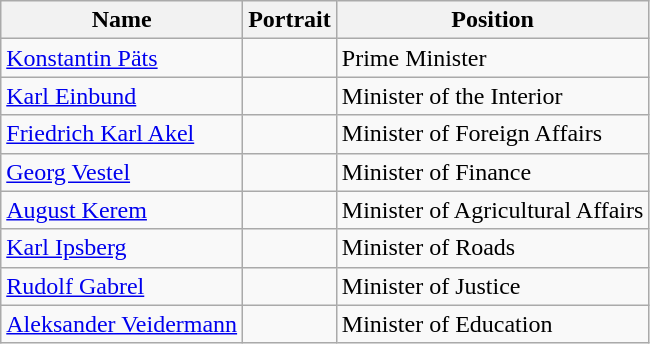<table class="wikitable">
<tr>
<th>Name</th>
<th>Portrait</th>
<th>Position</th>
</tr>
<tr>
<td><a href='#'>Konstantin Päts</a></td>
<td></td>
<td>Prime Minister</td>
</tr>
<tr>
<td><a href='#'>Karl Einbund</a></td>
<td></td>
<td>Minister of the Interior</td>
</tr>
<tr>
<td><a href='#'>Friedrich Karl Akel</a></td>
<td></td>
<td>Minister of Foreign Affairs</td>
</tr>
<tr>
<td><a href='#'>Georg Vestel</a></td>
<td></td>
<td>Minister of Finance</td>
</tr>
<tr>
<td><a href='#'>August Kerem</a></td>
<td></td>
<td>Minister of Agricultural Affairs</td>
</tr>
<tr>
<td><a href='#'>Karl Ipsberg</a></td>
<td></td>
<td>Minister of Roads</td>
</tr>
<tr>
<td><a href='#'>Rudolf Gabrel</a></td>
<td></td>
<td>Minister of Justice</td>
</tr>
<tr>
<td><a href='#'>Aleksander Veidermann</a></td>
<td></td>
<td>Minister of Education</td>
</tr>
</table>
